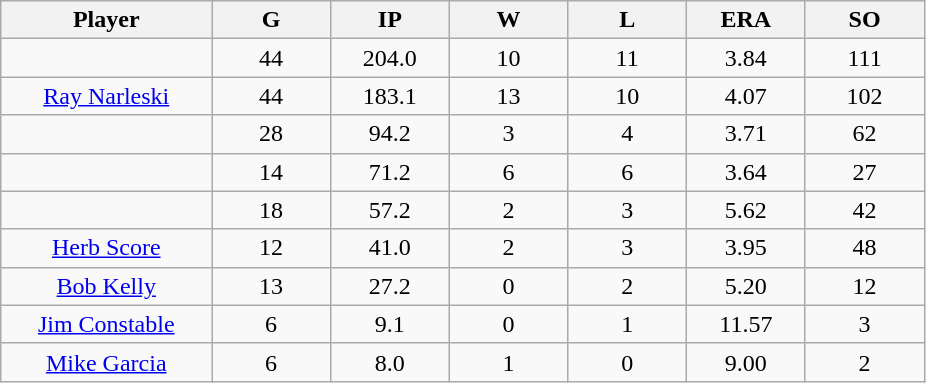<table class="wikitable sortable">
<tr>
<th bgcolor="#DDDDFF" width="16%">Player</th>
<th bgcolor="#DDDDFF" width="9%">G</th>
<th bgcolor="#DDDDFF" width="9%">IP</th>
<th bgcolor="#DDDDFF" width="9%">W</th>
<th bgcolor="#DDDDFF" width="9%">L</th>
<th bgcolor="#DDDDFF" width="9%">ERA</th>
<th bgcolor="#DDDDFF" width="9%">SO</th>
</tr>
<tr align="center">
<td></td>
<td>44</td>
<td>204.0</td>
<td>10</td>
<td>11</td>
<td>3.84</td>
<td>111</td>
</tr>
<tr align="center">
<td><a href='#'>Ray Narleski</a></td>
<td>44</td>
<td>183.1</td>
<td>13</td>
<td>10</td>
<td>4.07</td>
<td>102</td>
</tr>
<tr align=center>
<td></td>
<td>28</td>
<td>94.2</td>
<td>3</td>
<td>4</td>
<td>3.71</td>
<td>62</td>
</tr>
<tr align="center">
<td></td>
<td>14</td>
<td>71.2</td>
<td>6</td>
<td>6</td>
<td>3.64</td>
<td>27</td>
</tr>
<tr align="center">
<td></td>
<td>18</td>
<td>57.2</td>
<td>2</td>
<td>3</td>
<td>5.62</td>
<td>42</td>
</tr>
<tr align="center">
<td><a href='#'>Herb Score</a></td>
<td>12</td>
<td>41.0</td>
<td>2</td>
<td>3</td>
<td>3.95</td>
<td>48</td>
</tr>
<tr align=center>
<td><a href='#'>Bob Kelly</a></td>
<td>13</td>
<td>27.2</td>
<td>0</td>
<td>2</td>
<td>5.20</td>
<td>12</td>
</tr>
<tr align=center>
<td><a href='#'>Jim Constable</a></td>
<td>6</td>
<td>9.1</td>
<td>0</td>
<td>1</td>
<td>11.57</td>
<td>3</td>
</tr>
<tr align=center>
<td><a href='#'>Mike Garcia</a></td>
<td>6</td>
<td>8.0</td>
<td>1</td>
<td>0</td>
<td>9.00</td>
<td>2</td>
</tr>
</table>
